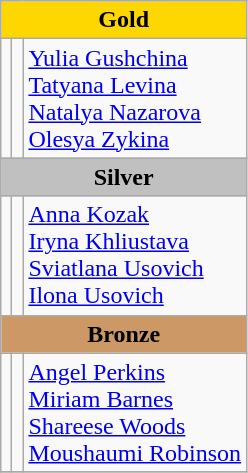<table class="wikitable">
<tr bgcolor=gold>
<td colspan=3 align=center><strong>Gold</strong></td>
</tr>
<tr>
<td></td>
<td></td>
<td><a href='#'>Yulia Gushchina</a><br><a href='#'>Tatyana Levina</a><br><a href='#'>Natalya Nazarova</a><br><a href='#'>Olesya Zykina</a></td>
</tr>
<tr bgcolor=silver>
<td colspan=3 align=center><strong>Silver</strong></td>
</tr>
<tr>
<td></td>
<td></td>
<td><a href='#'>Anna Kozak</a><br><a href='#'>Iryna Khliustava</a><br><a href='#'>Sviatlana Usovich</a><br><a href='#'>Ilona Usovich</a></td>
</tr>
<tr bgcolor=cc9966>
<td colspan=3 align=center><strong>Bronze</strong></td>
</tr>
<tr>
<td></td>
<td></td>
<td><a href='#'>Angel Perkins</a><br><a href='#'>Miriam Barnes</a><br><a href='#'>Shareese Woods</a><br><a href='#'>Moushaumi Robinson</a></td>
</tr>
<tr>
</tr>
</table>
